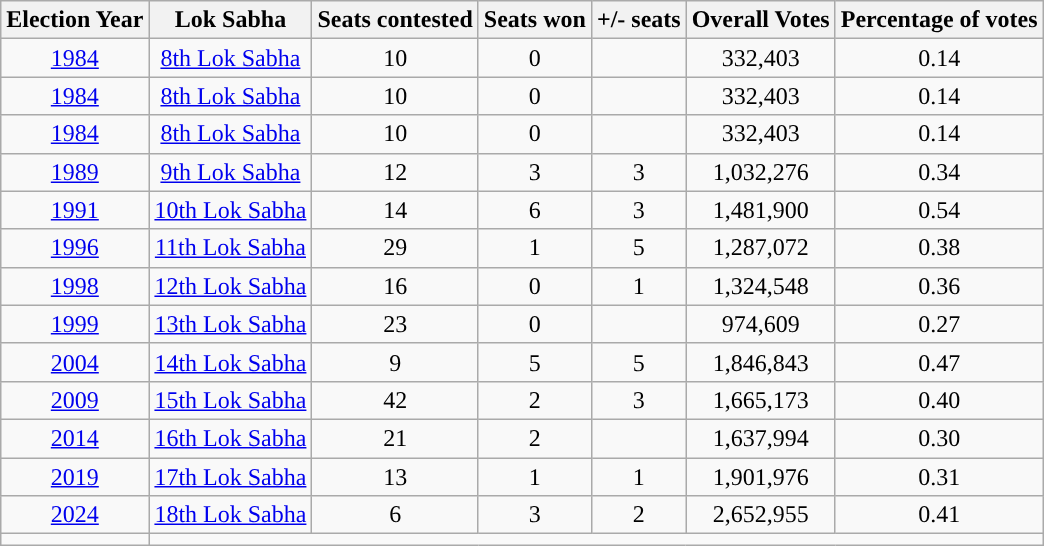<table class="wikitable" style="text-align:center">
<tr>
<th Style="background-color:">Election Year</th>
<th Style="background-color:">Lok Sabha</th>
<th Style="background-color:">Seats contested</th>
<th Style="background-color:">Seats won</th>
<th Style="background-color:">+/- seats</th>
<th Style="background-color:">Overall Votes</th>
<th Style="background-color:">Percentage of votes</th>
</tr>
<tr>
<td><a href='#'>1984</a></td>
<td><a href='#'>8th Lok Sabha</a></td>
<td>10</td>
<td>0</td>
<td></td>
<td>332,403</td>
<td>0.14</td>
</tr>
<tr>
<td><a href='#'>1984</a></td>
<td><a href='#'>8th Lok Sabha</a></td>
<td>10</td>
<td>0</td>
<td></td>
<td>332,403</td>
<td>0.14</td>
</tr>
<tr>
<td><a href='#'>1984</a></td>
<td><a href='#'>8th Lok Sabha</a></td>
<td>10</td>
<td>0</td>
<td></td>
<td>332,403</td>
<td>0.14</td>
</tr>
<tr>
<td><a href='#'>1989</a></td>
<td><a href='#'>9th Lok Sabha</a></td>
<td>12</td>
<td>3</td>
<td>3</td>
<td>1,032,276</td>
<td>0.34</td>
</tr>
<tr>
<td><a href='#'>1991</a></td>
<td><a href='#'>10th Lok Sabha</a></td>
<td>14</td>
<td>6</td>
<td>3</td>
<td>1,481,900</td>
<td>0.54</td>
</tr>
<tr>
<td><a href='#'>1996</a></td>
<td><a href='#'>11th Lok Sabha</a></td>
<td>29</td>
<td>1</td>
<td>5</td>
<td>1,287,072</td>
<td>0.38</td>
</tr>
<tr>
<td><a href='#'>1998</a></td>
<td><a href='#'>12th Lok Sabha</a></td>
<td>16</td>
<td>0</td>
<td>1</td>
<td>1,324,548</td>
<td>0.36</td>
</tr>
<tr>
<td><a href='#'>1999</a></td>
<td><a href='#'>13th Lok Sabha</a></td>
<td>23</td>
<td>0</td>
<td></td>
<td>974,609</td>
<td>0.27</td>
</tr>
<tr>
<td><a href='#'>2004</a></td>
<td><a href='#'>14th Lok Sabha</a></td>
<td>9</td>
<td>5</td>
<td>5</td>
<td>1,846,843</td>
<td>0.47</td>
</tr>
<tr>
<td><a href='#'>2009</a></td>
<td><a href='#'>15th Lok Sabha</a></td>
<td>42</td>
<td>2</td>
<td>3</td>
<td>1,665,173</td>
<td>0.40</td>
</tr>
<tr>
<td><a href='#'>2014</a></td>
<td><a href='#'>16th Lok Sabha</a></td>
<td>21</td>
<td>2</td>
<td></td>
<td>1,637,994</td>
<td>0.30</td>
</tr>
<tr>
<td><a href='#'>2019</a></td>
<td><a href='#'>17th Lok Sabha</a></td>
<td>13</td>
<td>1</td>
<td>1</td>
<td>1,901,976</td>
<td>0.31</td>
</tr>
<tr>
<td><a href='#'>2024</a></td>
<td><a href='#'>18th Lok Sabha</a></td>
<td>6</td>
<td>3</td>
<td>2</td>
<td>2,652,955</td>
<td>0.41</td>
</tr>
<tr>
<td></td>
</tr>
</table>
